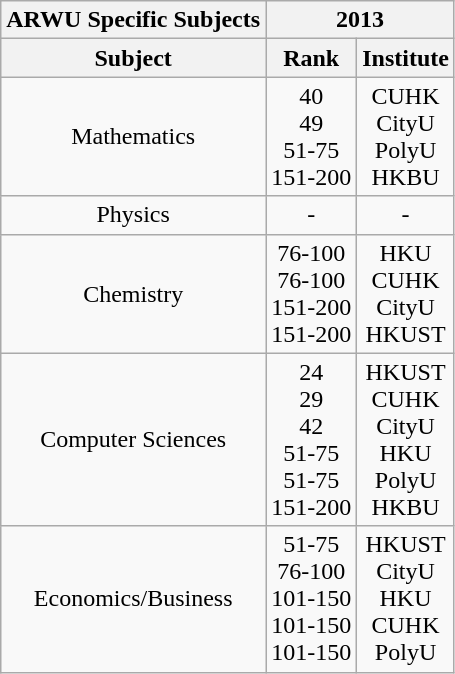<table class="wikitable" style="float:left">
<tr>
<th>ARWU Specific Subjects</th>
<th colspan=2>2013</th>
</tr>
<tr>
<th>Subject</th>
<th>Rank</th>
<th>Institute</th>
</tr>
<tr align=center valign=top>
<td valign=middle>Mathematics</td>
<td> 40<br>49<br>51-75<br>151-200</td>
<td>CUHK<br>CityU<br>PolyU<br>HKBU</td>
</tr>
<tr align=center valign=top>
<td valign=middle>Physics</td>
<td> -</td>
<td>-</td>
</tr>
<tr align=center valign=top>
<td valign=middle>Chemistry</td>
<td> 76-100<br>76-100<br>151-200<br>151-200</td>
<td>HKU<br>CUHK<br>CityU<br>HKUST</td>
</tr>
<tr align=center valign=top>
<td valign=middle>Computer Sciences</td>
<td> 24<br>29<br>42<br>51-75<br>51-75<br>151-200</td>
<td>HKUST<br>CUHK<br>CityU<br>HKU<br>PolyU<br>HKBU</td>
</tr>
<tr align=center valign=top>
<td valign=middle>Economics/Business</td>
<td> 51-75<br>76-100<br>101-150<br>101-150<br>101-150</td>
<td>HKUST<br>CityU<br>HKU<br>CUHK<br>PolyU</td>
</tr>
</table>
